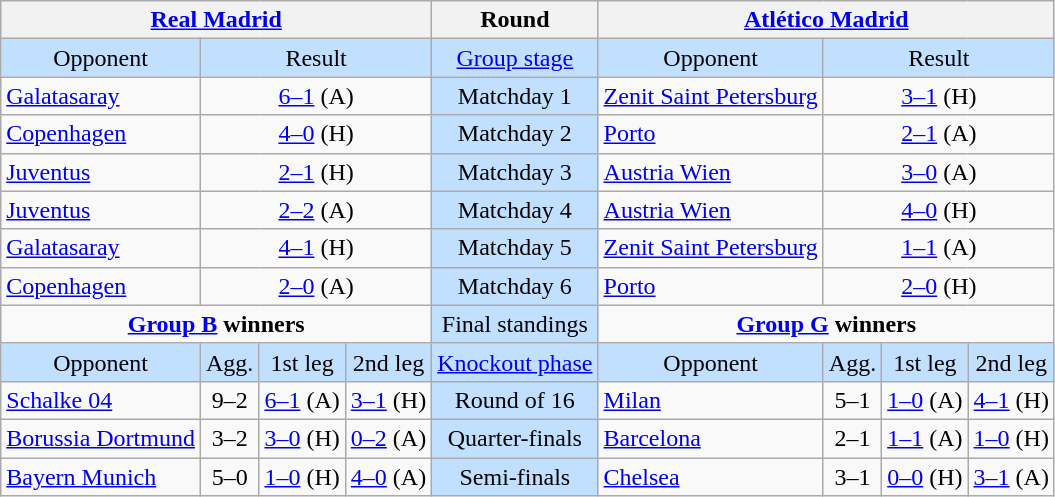<table class="wikitable" style="text-align:center">
<tr>
<th colspan=4> <a href='#'>Real Madrid</a></th>
<th>Round</th>
<th colspan=4> <a href='#'>Atlético Madrid</a></th>
</tr>
<tr style="background:#c1e0ff">
<td>Opponent</td>
<td colspan=3>Result</td>
<td><a href='#'>Group stage</a></td>
<td>Opponent</td>
<td colspan=3>Result</td>
</tr>
<tr>
<td align=left> <a href='#'>Galatasaray</a></td>
<td colspan=3><a href='#'>6–1</a> (A)</td>
<td style="background:#c1e0ff">Matchday 1</td>
<td align=left> <a href='#'>Zenit Saint Petersburg</a></td>
<td colspan=3><a href='#'>3–1</a> (H)</td>
</tr>
<tr>
<td align=left> <a href='#'>Copenhagen</a></td>
<td colspan=3><a href='#'>4–0</a> (H)</td>
<td style="background:#c1e0ff">Matchday 2</td>
<td align=left> <a href='#'>Porto</a></td>
<td colspan=3><a href='#'>2–1</a> (A)</td>
</tr>
<tr>
<td align=left> <a href='#'>Juventus</a></td>
<td colspan=3><a href='#'>2–1</a> (H)</td>
<td style="background:#c1e0ff">Matchday 3</td>
<td align=left> <a href='#'>Austria Wien</a></td>
<td colspan=3><a href='#'>3–0</a> (A)</td>
</tr>
<tr>
<td align=left> <a href='#'>Juventus</a></td>
<td colspan=3><a href='#'>2–2</a> (A)</td>
<td style="background:#c1e0ff">Matchday 4</td>
<td align=left> <a href='#'>Austria Wien</a></td>
<td colspan=3><a href='#'>4–0</a> (H)</td>
</tr>
<tr>
<td align=left> <a href='#'>Galatasaray</a></td>
<td colspan=3><a href='#'>4–1</a> (H)</td>
<td style="background:#c1e0ff">Matchday 5</td>
<td align=left> <a href='#'>Zenit Saint Petersburg</a></td>
<td colspan=3><a href='#'>1–1</a> (A)</td>
</tr>
<tr>
<td align=left> <a href='#'>Copenhagen</a></td>
<td colspan=3><a href='#'>2–0</a> (A)</td>
<td style="background:#c1e0ff">Matchday 6</td>
<td align=left> <a href='#'>Porto</a></td>
<td colspan=3><a href='#'>2–0</a> (H)</td>
</tr>
<tr>
<td colspan=4 valign=top><strong><a href='#'>Group B</a> winners</strong><br></td>
<td style="background:#c1e0ff">Final standings</td>
<td colspan=4 valign=top><strong><a href='#'>Group G</a> winners</strong><br></td>
</tr>
<tr style="background:#c1e0ff">
<td>Opponent</td>
<td>Agg.</td>
<td>1st leg</td>
<td>2nd leg</td>
<td><a href='#'>Knockout phase</a></td>
<td>Opponent</td>
<td>Agg.</td>
<td>1st leg</td>
<td>2nd leg</td>
</tr>
<tr>
<td align=left> <a href='#'>Schalke 04</a></td>
<td>9–2</td>
<td><a href='#'>6–1</a> (A)</td>
<td><a href='#'>3–1</a> (H)</td>
<td style="background:#c1e0ff">Round of 16</td>
<td align=left> <a href='#'>Milan</a></td>
<td>5–1</td>
<td><a href='#'>1–0</a> (A)</td>
<td><a href='#'>4–1</a> (H)</td>
</tr>
<tr>
<td align=left> <a href='#'>Borussia Dortmund</a></td>
<td>3–2</td>
<td><a href='#'>3–0</a> (H)</td>
<td><a href='#'>0–2</a> (A)</td>
<td style="background:#c1e0ff">Quarter-finals</td>
<td align=left> <a href='#'>Barcelona</a></td>
<td>2–1</td>
<td><a href='#'>1–1</a> (A)</td>
<td><a href='#'>1–0</a> (H)</td>
</tr>
<tr>
<td align=left> <a href='#'>Bayern Munich</a></td>
<td>5–0</td>
<td><a href='#'>1–0</a> (H)</td>
<td><a href='#'>4–0</a> (A)</td>
<td style="background:#c1e0ff">Semi-finals</td>
<td align=left> <a href='#'>Chelsea</a></td>
<td>3–1</td>
<td><a href='#'>0–0</a> (H)</td>
<td><a href='#'>3–1</a> (A)</td>
</tr>
</table>
